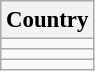<table class="wikitable" style="font-size:95%;">
<tr>
<th>Country</th>
</tr>
<tr>
<td></td>
</tr>
<tr>
<td></td>
</tr>
<tr>
<td></td>
</tr>
</table>
